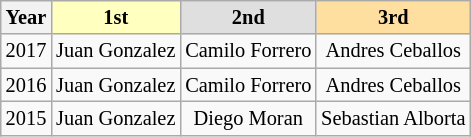<table class="wikitable" style="font-size:85%; text-align:center">
<tr>
<th>Year</th>
<td style="background-color:#ffffbf"> <strong>1st</strong> </td>
<td style="background-color:#dfdfdf"> <strong>2nd</strong> </td>
<td style="background-color:#ffdf9f"> <strong>3rd</strong> </td>
</tr>
<tr>
<td>2017</td>
<td>Juan Gonzalez</td>
<td>Camilo Forrero</td>
<td>Andres Ceballos</td>
</tr>
<tr>
<td>2016</td>
<td>Juan Gonzalez</td>
<td>Camilo Forrero</td>
<td>Andres Ceballos</td>
</tr>
<tr>
<td>2015</td>
<td>Juan Gonzalez</td>
<td>Diego Moran</td>
<td>Sebastian Alborta</td>
</tr>
</table>
